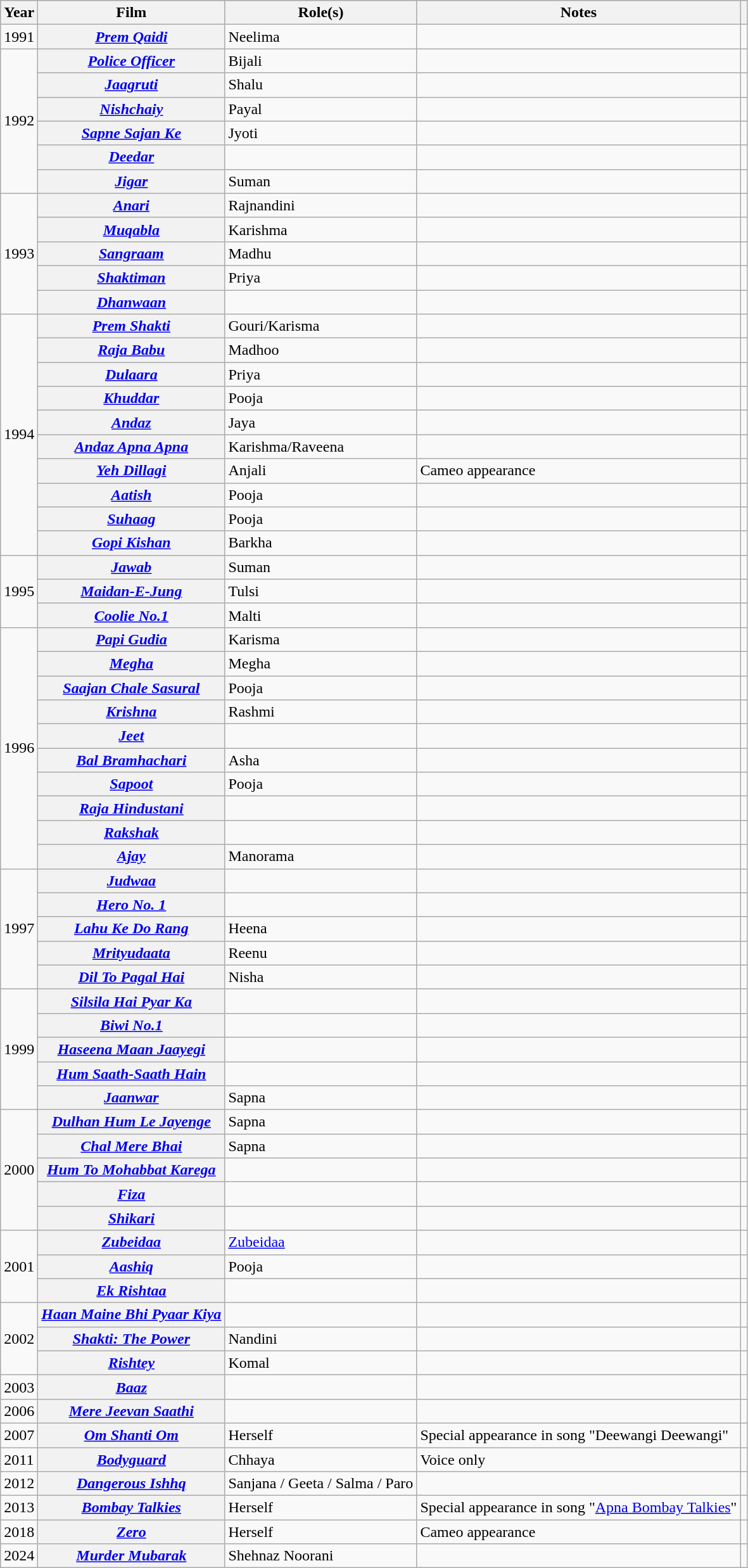<table class="wikitable sortable plainrowheaders">
<tr style="background:#ccc; text-align:center;">
<th scope=col>Year</th>
<th scope=col>Film</th>
<th scope=col>Role(s)</th>
<th scope=col class="unsortable">Notes</th>
<th scope=col class="unsortable"></th>
</tr>
<tr>
<td>1991</td>
<th scope=row><em><a href='#'>Prem Qaidi</a></em></th>
<td>Neelima</td>
<td></td>
<td style="text-align:center;"></td>
</tr>
<tr>
<td rowspan=6>1992</td>
<th scope=row><em><a href='#'>Police Officer</a></em></th>
<td>Bijali</td>
<td></td>
<td style="text-align:center;"></td>
</tr>
<tr>
<th scope=row><em><a href='#'>Jaagruti</a></em></th>
<td>Shalu</td>
<td></td>
<td style="text-align:center;"></td>
</tr>
<tr>
<th scope=row><em><a href='#'>Nishchaiy</a></em></th>
<td>Payal</td>
<td></td>
<td style="text-align:center;"><br></td>
</tr>
<tr>
<th scope=row><em><a href='#'>Sapne Sajan Ke</a></em></th>
<td>Jyoti</td>
<td></td>
<td style="text-align:center;"></td>
</tr>
<tr>
<th scope=row><em><a href='#'>Deedar</a></em></th>
<td></td>
<td></td>
<td style="text-align:center;"></td>
</tr>
<tr>
<th scope=row><em><a href='#'>Jigar</a></em></th>
<td>Suman</td>
<td></td>
<td style="text-align:center;"></td>
</tr>
<tr>
<td rowspan=5>1993</td>
<th scope=row><em><a href='#'>Anari</a></em></th>
<td>Rajnandini</td>
<td></td>
<td style="text-align:center;"></td>
</tr>
<tr>
<th scope=row><em><a href='#'>Muqabla</a></em></th>
<td>Karishma</td>
<td></td>
<td style="text-align:center;"></td>
</tr>
<tr>
<th scope=row><em><a href='#'>Sangraam</a></em></th>
<td>Madhu</td>
<td></td>
<td style="text-align:center;"></td>
</tr>
<tr>
<th scope=row><em><a href='#'>Shaktiman</a></em></th>
<td>Priya</td>
<td></td>
<td style="text-align:center;"></td>
</tr>
<tr>
<th scope=row><em><a href='#'>Dhanwaan</a></em></th>
<td></td>
<td></td>
<td style="text-align:center;"></td>
</tr>
<tr>
<td rowspan=10>1994</td>
<th scope=row><em><a href='#'>Prem Shakti</a></em></th>
<td>Gouri/Karisma</td>
<td></td>
<td style="text-align:center;"></td>
</tr>
<tr>
<th scope=row><em><a href='#'>Raja Babu</a></em></th>
<td>Madhoo</td>
<td></td>
<td style="text-align:center;"></td>
</tr>
<tr>
<th scope=row><em><a href='#'>Dulaara</a></em></th>
<td>Priya</td>
<td></td>
<td style="text-align:center;"></td>
</tr>
<tr>
<th scope=row><em><a href='#'>Khuddar</a></em></th>
<td>Pooja</td>
<td></td>
<td style="text-align:center;"></td>
</tr>
<tr>
<th scope=row><em><a href='#'>Andaz</a></em></th>
<td>Jaya</td>
<td></td>
<td style="text-align:center;"><br></td>
</tr>
<tr>
<th scope=row><em><a href='#'>Andaz Apna Apna</a></em></th>
<td>Karishma/Raveena</td>
<td></td>
<td style="text-align:center;"></td>
</tr>
<tr>
<th scope=row><em><a href='#'>Yeh Dillagi</a></em></th>
<td>Anjali</td>
<td>Cameo appearance</td>
<td style="text-align:center;"></td>
</tr>
<tr>
<th scope=row><em><a href='#'>Aatish</a></em></th>
<td>Pooja</td>
<td></td>
<td style="text-align:center;"></td>
</tr>
<tr>
<th scope=row><em><a href='#'>Suhaag</a></em></th>
<td>Pooja</td>
<td></td>
<td style="text-align:center;"></td>
</tr>
<tr>
<th scope=row><em><a href='#'>Gopi Kishan</a></em></th>
<td>Barkha</td>
<td></td>
<td style="text-align:center;"></td>
</tr>
<tr>
<td rowspan=3>1995</td>
<th scope=row><em><a href='#'>Jawab</a></em></th>
<td>Suman</td>
<td></td>
<td style="text-align:center;"></td>
</tr>
<tr>
<th scope=row><em><a href='#'>Maidan-E-Jung</a></em></th>
<td>Tulsi</td>
<td></td>
<td style="text-align:center;"></td>
</tr>
<tr>
<th scope=row><em><a href='#'>Coolie No.1</a></em></th>
<td>Malti</td>
<td></td>
<td style="text-align:center;"></td>
</tr>
<tr>
<td rowspan=10>1996</td>
<th scope=row><em><a href='#'>Papi Gudia</a></em></th>
<td>Karisma</td>
<td></td>
<td style="text-align:center;"><br></td>
</tr>
<tr>
<th scope=row><em><a href='#'>Megha</a></em></th>
<td>Megha</td>
<td></td>
<td style="text-align:center;"></td>
</tr>
<tr>
<th scope=row><em><a href='#'>Saajan Chale Sasural</a></em></th>
<td>Pooja</td>
<td></td>
<td style="text-align:center;"></td>
</tr>
<tr>
<th scope=row><em><a href='#'>Krishna</a></em></th>
<td>Rashmi</td>
<td></td>
<td style="text-align:center;"></td>
</tr>
<tr>
<th scope=row><em><a href='#'>Jeet</a></em></th>
<td></td>
<td></td>
<td style="text-align:center;"></td>
</tr>
<tr>
<th scope=row><em><a href='#'>Bal Bramhachari</a></em></th>
<td>Asha</td>
<td></td>
<td style="text-align:center;"></td>
</tr>
<tr>
<th scope=row><em><a href='#'>Sapoot</a></em></th>
<td>Pooja</td>
<td></td>
<td style="text-align:center;"></td>
</tr>
<tr>
<th scope=row><em><a href='#'>Raja Hindustani</a></em></th>
<td></td>
<td></td>
<td style="text-align:center;"></td>
</tr>
<tr>
<th scope=row><em><a href='#'>Rakshak</a></em></th>
<td></td>
<td></td>
<td style="text-align:center;"></td>
</tr>
<tr>
<th scope=row><em><a href='#'>Ajay</a></em></th>
<td>Manorama</td>
<td></td>
<td style="text-align:center;"></td>
</tr>
<tr>
<td rowspan=5>1997</td>
<th scope=row><em><a href='#'>Judwaa</a></em></th>
<td></td>
<td></td>
<td style="text-align:center;"></td>
</tr>
<tr>
<th scope=row><em><a href='#'>Hero No. 1</a></em></th>
<td></td>
<td></td>
<td style="text-align:center;"></td>
</tr>
<tr>
<th scope=row><em><a href='#'>Lahu Ke Do Rang</a></em></th>
<td>Heena</td>
<td></td>
<td style="text-align:center;"></td>
</tr>
<tr>
<th scope=row><em><a href='#'>Mrityudaata</a></em></th>
<td>Reenu</td>
<td></td>
<td style="text-align:center;"></td>
</tr>
<tr>
<th scope=row><em><a href='#'>Dil To Pagal Hai</a></em></th>
<td>Nisha</td>
<td></td>
<td style="text-align:center;"><br></td>
</tr>
<tr>
<td rowspan=5>1999</td>
<th scope=row><em><a href='#'>Silsila Hai Pyar Ka</a></em></th>
<td></td>
<td></td>
<td style="text-align:center;"></td>
</tr>
<tr>
<th scope=row><em><a href='#'>Biwi No.1</a></em></th>
<td></td>
<td></td>
<td style="text-align:center;"></td>
</tr>
<tr>
<th scope=row><em><a href='#'>Haseena Maan Jaayegi</a></em></th>
<td></td>
<td></td>
<td style="text-align:center;"></td>
</tr>
<tr>
<th scope=row><em><a href='#'>Hum Saath-Saath Hain</a></em></th>
<td></td>
<td></td>
<td style="text-align:center;"></td>
</tr>
<tr>
<th scope=row><em><a href='#'>Jaanwar</a></em></th>
<td>Sapna</td>
<td></td>
<td style="text-align:center;"></td>
</tr>
<tr>
<td rowspan=5>2000</td>
<th scope=row><em><a href='#'>Dulhan Hum Le Jayenge</a></em></th>
<td>Sapna</td>
<td></td>
<td style="text-align:center;"></td>
</tr>
<tr>
<th scope=row><em><a href='#'>Chal Mere Bhai</a></em></th>
<td>Sapna</td>
<td></td>
<td style="text-align:center;"></td>
</tr>
<tr>
<th scope=row><em><a href='#'>Hum To Mohabbat Karega</a></em></th>
<td></td>
<td></td>
<td style="text-align:center;"></td>
</tr>
<tr>
<th scope=row><em><a href='#'>Fiza</a></em></th>
<td></td>
<td></td>
<td style="text-align:center;"><br></td>
</tr>
<tr>
<th scope=row><em><a href='#'>Shikari</a></em></th>
<td></td>
<td></td>
<td style="text-align:center;"><br></td>
</tr>
<tr>
<td rowspan=3>2001</td>
<th scope=row><em><a href='#'>Zubeidaa</a></em></th>
<td><a href='#'>Zubeidaa</a></td>
<td></td>
<td style="text-align:center;"></td>
</tr>
<tr>
<th scope=row><em><a href='#'>Aashiq</a></em></th>
<td>Pooja</td>
<td></td>
<td style="text-align:center;"></td>
</tr>
<tr>
<th scope=row><em><a href='#'>Ek Rishtaa</a></em></th>
<td></td>
<td></td>
<td style="text-align:center;"></td>
</tr>
<tr>
<td rowspan=3>2002</td>
<th scope=row><em><a href='#'>Haan Maine Bhi Pyaar Kiya</a></em></th>
<td></td>
<td></td>
<td style="text-align:center;"></td>
</tr>
<tr>
<th scope=row><em><a href='#'>Shakti: The Power</a></em></th>
<td>Nandini</td>
<td></td>
<td style="text-align:center;"></td>
</tr>
<tr>
<th scope=row><em><a href='#'>Rishtey</a></em></th>
<td>Komal</td>
<td></td>
<td style="text-align:center;"></td>
</tr>
<tr>
<td>2003</td>
<th scope=row><em><a href='#'>Baaz</a></em></th>
<td></td>
<td></td>
<td style="text-align:center;"></td>
</tr>
<tr>
<td>2006</td>
<th scope=row><em><a href='#'>Mere Jeevan Saathi</a></em></th>
<td></td>
<td></td>
<td style="text-align:center;"></td>
</tr>
<tr>
<td>2007</td>
<th scope=row><em><a href='#'>Om Shanti Om</a></em></th>
<td>Herself</td>
<td>Special appearance in song "Deewangi Deewangi"</td>
<td style="text-align:center;"></td>
</tr>
<tr>
<td>2011</td>
<th scope=row><em><a href='#'>Bodyguard</a></em></th>
<td>Chhaya</td>
<td>Voice only</td>
<td style="text-align:center;"></td>
</tr>
<tr>
<td>2012</td>
<th scope=row><em><a href='#'>Dangerous Ishhq</a></em></th>
<td>Sanjana / Geeta / Salma / Paro</td>
<td></td>
<td style="text-align:center;"></td>
</tr>
<tr>
<td>2013</td>
<th scope=row><em><a href='#'>Bombay Talkies</a></em></th>
<td>Herself</td>
<td>Special appearance in song "<a href='#'>Apna Bombay Talkies</a>"</td>
<td style="text-align:center;"></td>
</tr>
<tr>
<td>2018</td>
<th scope=row><em><a href='#'>Zero</a></em></th>
<td>Herself</td>
<td>Cameo appearance</td>
<td style="text-align:center;"></td>
</tr>
<tr>
<td>2024</td>
<th scope=row><em><a href='#'>Murder Mubarak</a></em></th>
<td>Shehnaz Noorani</td>
<td></td>
<td style="text-align:center;"></td>
</tr>
</table>
